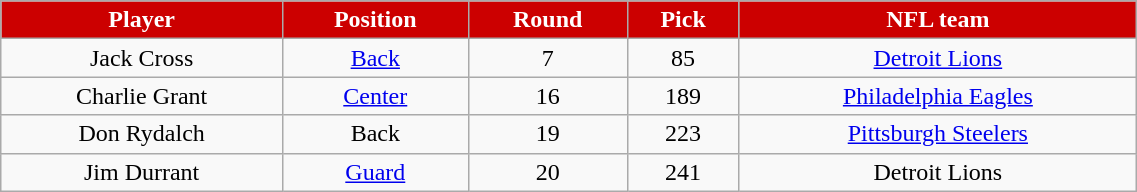<table class="wikitable" width="60%">
<tr align="center" style="background:#CC0000; color:white">
<td><strong>Player</strong></td>
<td><strong>Position</strong></td>
<td><strong>Round</strong></td>
<td><strong>Pick</strong></td>
<td><strong>NFL team</strong></td>
</tr>
<tr align="center">
<td>Jack Cross</td>
<td><a href='#'>Back</a></td>
<td>7</td>
<td>85</td>
<td><a href='#'>Detroit Lions</a></td>
</tr>
<tr align="center">
<td>Charlie Grant</td>
<td><a href='#'>Center</a></td>
<td>16</td>
<td>189</td>
<td><a href='#'>Philadelphia Eagles</a></td>
</tr>
<tr align="center">
<td>Don Rydalch</td>
<td>Back</td>
<td>19</td>
<td>223</td>
<td><a href='#'>Pittsburgh Steelers</a></td>
</tr>
<tr align="center">
<td>Jim Durrant</td>
<td><a href='#'>Guard</a></td>
<td>20</td>
<td>241</td>
<td>Detroit Lions</td>
</tr>
</table>
